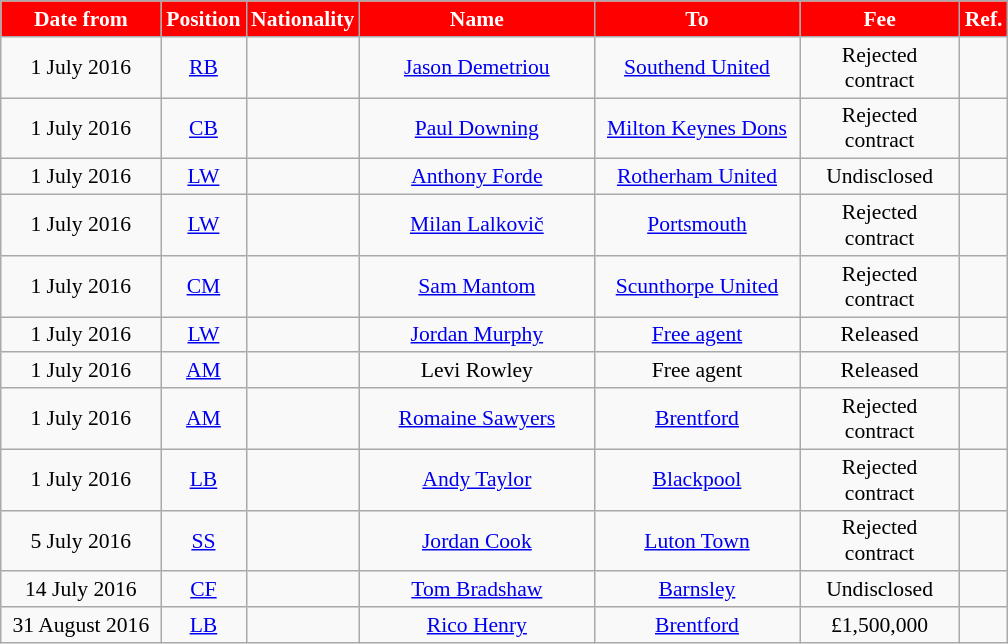<table class="wikitable"  style="text-align:center; font-size:90%; ">
<tr>
<th style="background:#FF0000; color:#FFFFFF; width:100px;">Date from</th>
<th style="background:#FF0000; color:#FFFFFF; width:50px;">Position</th>
<th style="background:#FF0000; color:#FFFFFF; width:50px;">Nationality</th>
<th style="background:#FF0000; color:#FFFFFF; width:150px;">Name</th>
<th style="background:#FF0000; color:#FFFFFF; width:130px;">To</th>
<th style="background:#FF0000; color:#FFFFFF; width:100px;">Fee</th>
<th style="background:#FF0000; color:#FFFFFF; width:25px;">Ref.</th>
</tr>
<tr>
<td>1 July 2016</td>
<td><a href='#'>RB</a></td>
<td></td>
<td><a href='#'>Jason Demetriou</a></td>
<td><a href='#'>Southend United</a> </td>
<td>Rejected contract</td>
<td></td>
</tr>
<tr>
<td>1 July 2016</td>
<td><a href='#'>CB</a></td>
<td></td>
<td><a href='#'>Paul Downing</a></td>
<td><a href='#'>Milton Keynes Dons</a> </td>
<td>Rejected contract</td>
<td></td>
</tr>
<tr>
<td>1 July 2016</td>
<td><a href='#'>LW</a></td>
<td></td>
<td><a href='#'>Anthony Forde</a></td>
<td><a href='#'>Rotherham United</a></td>
<td>Undisclosed</td>
<td></td>
</tr>
<tr>
<td>1 July 2016</td>
<td><a href='#'>LW</a></td>
<td></td>
<td><a href='#'>Milan Lalkovič</a></td>
<td><a href='#'>Portsmouth</a> </td>
<td>Rejected contract</td>
<td></td>
</tr>
<tr>
<td>1 July 2016</td>
<td><a href='#'>CM</a></td>
<td></td>
<td><a href='#'>Sam Mantom</a></td>
<td><a href='#'>Scunthorpe United</a></td>
<td>Rejected contract</td>
<td></td>
</tr>
<tr>
<td>1 July 2016</td>
<td><a href='#'>LW</a></td>
<td></td>
<td><a href='#'>Jordan Murphy</a></td>
<td><a href='#'>Free agent</a></td>
<td>Released</td>
<td></td>
</tr>
<tr>
<td>1 July 2016</td>
<td><a href='#'>AM</a></td>
<td></td>
<td>Levi Rowley</td>
<td>Free agent</td>
<td>Released</td>
<td></td>
</tr>
<tr>
<td>1 July 2016</td>
<td><a href='#'>AM</a></td>
<td></td>
<td><a href='#'>Romaine Sawyers</a></td>
<td><a href='#'>Brentford</a> </td>
<td>Rejected contract</td>
<td></td>
</tr>
<tr>
<td>1 July 2016</td>
<td><a href='#'>LB</a></td>
<td></td>
<td><a href='#'>Andy Taylor</a></td>
<td><a href='#'>Blackpool</a></td>
<td>Rejected contract</td>
<td></td>
</tr>
<tr>
<td>5 July 2016</td>
<td><a href='#'>SS</a></td>
<td></td>
<td><a href='#'>Jordan Cook</a></td>
<td><a href='#'>Luton Town</a></td>
<td>Rejected contract</td>
<td></td>
</tr>
<tr>
<td>14 July 2016</td>
<td><a href='#'>CF</a></td>
<td></td>
<td><a href='#'>Tom Bradshaw</a></td>
<td><a href='#'>Barnsley</a></td>
<td>Undisclosed</td>
<td></td>
</tr>
<tr>
<td>31 August 2016</td>
<td><a href='#'>LB</a></td>
<td></td>
<td><a href='#'>Rico Henry</a></td>
<td><a href='#'>Brentford</a></td>
<td>£1,500,000</td>
<td></td>
</tr>
</table>
